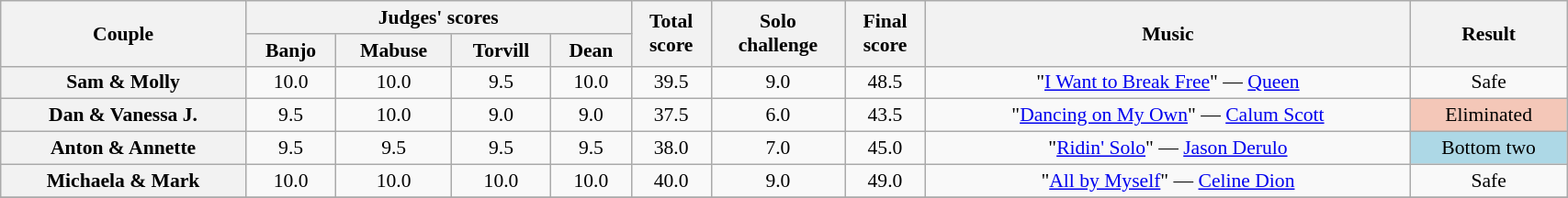<table class="wikitable sortable" style="text-align:center; font-size:90%; width:90%">
<tr>
<th scope="col" rowspan=2>Couple</th>
<th scope="col" colspan=4 class="unsortable">Judges' scores</th>
<th scope="col" rowspan=2>Total<br>score</th>
<th scope="col" rowspan=2 class="unsortable">Solo<br>challenge</th>
<th scope="col" rowspan=2>Final<br>score</th>
<th scope="col" rowspan=2 class="unsortable">Music</th>
<th scope="col" rowspan=2 class="unsortable">Result</th>
</tr>
<tr>
<th class="unsortable">Banjo</th>
<th class="unsortable">Mabuse</th>
<th class="unsortable">Torvill</th>
<th class="unsortable">Dean</th>
</tr>
<tr>
<th scope="row">Sam & Molly</th>
<td>10.0</td>
<td>10.0</td>
<td>9.5</td>
<td>10.0</td>
<td>39.5</td>
<td>9.0</td>
<td>48.5</td>
<td>"<a href='#'>I Want to Break Free</a>" — <a href='#'>Queen</a></td>
<td>Safe</td>
</tr>
<tr>
<th scope="row">Dan & Vanessa J.</th>
<td>9.5</td>
<td>10.0</td>
<td>9.0</td>
<td>9.0</td>
<td>37.5</td>
<td>6.0</td>
<td>43.5</td>
<td>"<a href='#'>Dancing on My Own</a>" — <a href='#'>Calum Scott</a></td>
<td bgcolor="f4c7b8">Eliminated</td>
</tr>
<tr>
<th scope="row">Anton & Annette</th>
<td>9.5</td>
<td>9.5</td>
<td>9.5</td>
<td>9.5</td>
<td>38.0</td>
<td>7.0</td>
<td>45.0</td>
<td>"<a href='#'>Ridin' Solo</a>" — <a href='#'>Jason Derulo</a></td>
<td bgcolor="lightblue">Bottom two</td>
</tr>
<tr>
<th scope="row">Michaela & Mark</th>
<td>10.0</td>
<td>10.0</td>
<td>10.0</td>
<td>10.0</td>
<td>40.0</td>
<td>9.0</td>
<td>49.0</td>
<td>"<a href='#'>All by Myself</a>" — <a href='#'>Celine Dion</a></td>
<td>Safe</td>
</tr>
<tr>
</tr>
</table>
